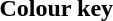<table class="toccolours">
<tr>
<th>Colour key<br></th>
</tr>
<tr>
<td><br>

</td>
</tr>
</table>
